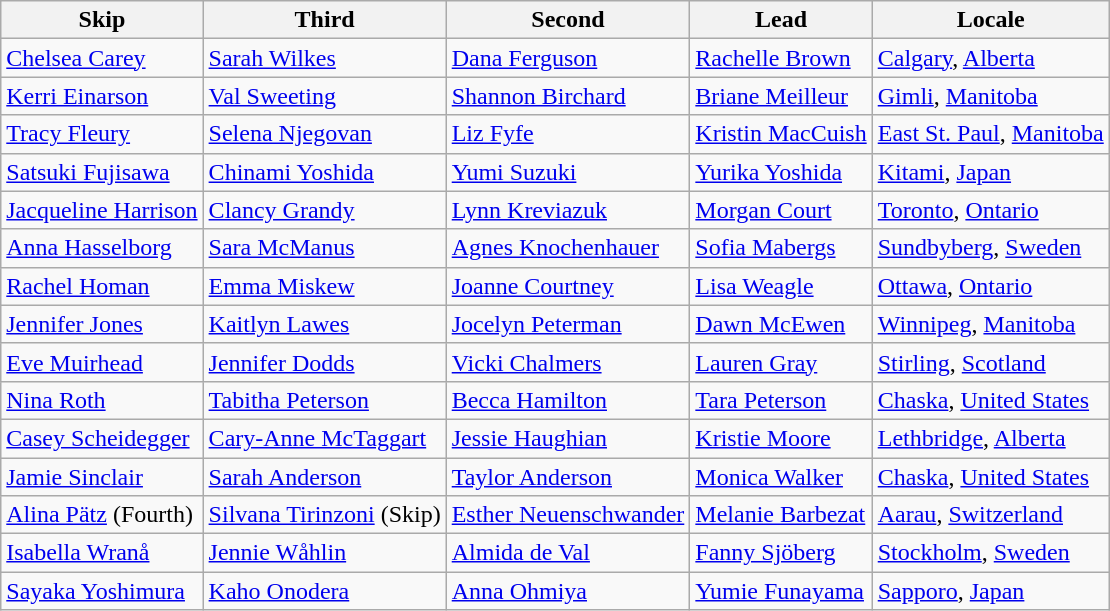<table class=wikitable>
<tr>
<th>Skip</th>
<th>Third</th>
<th>Second</th>
<th>Lead</th>
<th>Locale</th>
</tr>
<tr>
<td><a href='#'>Chelsea Carey</a></td>
<td><a href='#'>Sarah Wilkes</a></td>
<td><a href='#'>Dana Ferguson</a></td>
<td><a href='#'>Rachelle Brown</a></td>
<td> <a href='#'>Calgary</a>, <a href='#'>Alberta</a></td>
</tr>
<tr>
<td><a href='#'>Kerri Einarson</a></td>
<td><a href='#'>Val Sweeting</a></td>
<td><a href='#'>Shannon Birchard</a></td>
<td><a href='#'>Briane Meilleur</a></td>
<td> <a href='#'>Gimli</a>, <a href='#'>Manitoba</a></td>
</tr>
<tr>
<td><a href='#'>Tracy Fleury</a></td>
<td><a href='#'>Selena Njegovan</a></td>
<td><a href='#'>Liz Fyfe</a></td>
<td><a href='#'>Kristin MacCuish</a></td>
<td> <a href='#'>East St. Paul</a>, <a href='#'>Manitoba</a></td>
</tr>
<tr>
<td><a href='#'>Satsuki Fujisawa</a></td>
<td><a href='#'>Chinami Yoshida</a></td>
<td><a href='#'>Yumi Suzuki</a></td>
<td><a href='#'>Yurika Yoshida</a></td>
<td> <a href='#'>Kitami</a>, <a href='#'>Japan</a></td>
</tr>
<tr>
<td><a href='#'>Jacqueline Harrison</a></td>
<td><a href='#'>Clancy Grandy</a></td>
<td><a href='#'>Lynn Kreviazuk</a></td>
<td><a href='#'>Morgan Court</a></td>
<td> <a href='#'>Toronto</a>, <a href='#'>Ontario</a></td>
</tr>
<tr>
<td><a href='#'>Anna Hasselborg</a></td>
<td><a href='#'>Sara McManus</a></td>
<td><a href='#'>Agnes Knochenhauer</a></td>
<td><a href='#'>Sofia Mabergs</a></td>
<td> <a href='#'>Sundbyberg</a>, <a href='#'>Sweden</a></td>
</tr>
<tr>
<td><a href='#'>Rachel Homan</a></td>
<td><a href='#'>Emma Miskew</a></td>
<td><a href='#'>Joanne Courtney</a></td>
<td><a href='#'>Lisa Weagle</a></td>
<td> <a href='#'>Ottawa</a>, <a href='#'>Ontario</a></td>
</tr>
<tr>
<td><a href='#'>Jennifer Jones</a></td>
<td><a href='#'>Kaitlyn Lawes</a></td>
<td><a href='#'>Jocelyn Peterman</a></td>
<td><a href='#'>Dawn McEwen</a></td>
<td> <a href='#'>Winnipeg</a>, <a href='#'>Manitoba</a></td>
</tr>
<tr>
<td><a href='#'>Eve Muirhead</a></td>
<td><a href='#'>Jennifer Dodds</a></td>
<td><a href='#'>Vicki Chalmers</a></td>
<td><a href='#'>Lauren Gray</a></td>
<td> <a href='#'>Stirling</a>, <a href='#'>Scotland</a></td>
</tr>
<tr>
<td><a href='#'>Nina Roth</a></td>
<td><a href='#'>Tabitha Peterson</a></td>
<td><a href='#'>Becca Hamilton</a></td>
<td><a href='#'>Tara Peterson</a></td>
<td> <a href='#'>Chaska</a>, <a href='#'>United States</a></td>
</tr>
<tr>
<td><a href='#'>Casey Scheidegger</a></td>
<td><a href='#'>Cary-Anne McTaggart</a></td>
<td><a href='#'>Jessie Haughian</a></td>
<td><a href='#'>Kristie Moore</a></td>
<td> <a href='#'>Lethbridge</a>, <a href='#'>Alberta</a></td>
</tr>
<tr>
<td><a href='#'>Jamie Sinclair</a></td>
<td><a href='#'>Sarah Anderson</a></td>
<td><a href='#'>Taylor Anderson</a></td>
<td><a href='#'>Monica Walker</a></td>
<td> <a href='#'>Chaska</a>, <a href='#'>United States</a></td>
</tr>
<tr>
<td><a href='#'>Alina Pätz</a> (Fourth)</td>
<td><a href='#'>Silvana Tirinzoni</a> (Skip)</td>
<td><a href='#'>Esther Neuenschwander</a></td>
<td><a href='#'>Melanie Barbezat</a></td>
<td> <a href='#'>Aarau</a>, <a href='#'>Switzerland</a></td>
</tr>
<tr>
<td><a href='#'>Isabella Wranå</a></td>
<td><a href='#'>Jennie Wåhlin</a></td>
<td><a href='#'>Almida de Val</a></td>
<td><a href='#'>Fanny Sjöberg</a></td>
<td> <a href='#'>Stockholm</a>, <a href='#'>Sweden</a></td>
</tr>
<tr>
<td><a href='#'>Sayaka Yoshimura</a></td>
<td><a href='#'>Kaho Onodera</a></td>
<td><a href='#'>Anna Ohmiya</a></td>
<td><a href='#'>Yumie Funayama</a></td>
<td> <a href='#'>Sapporo</a>, <a href='#'>Japan</a></td>
</tr>
</table>
